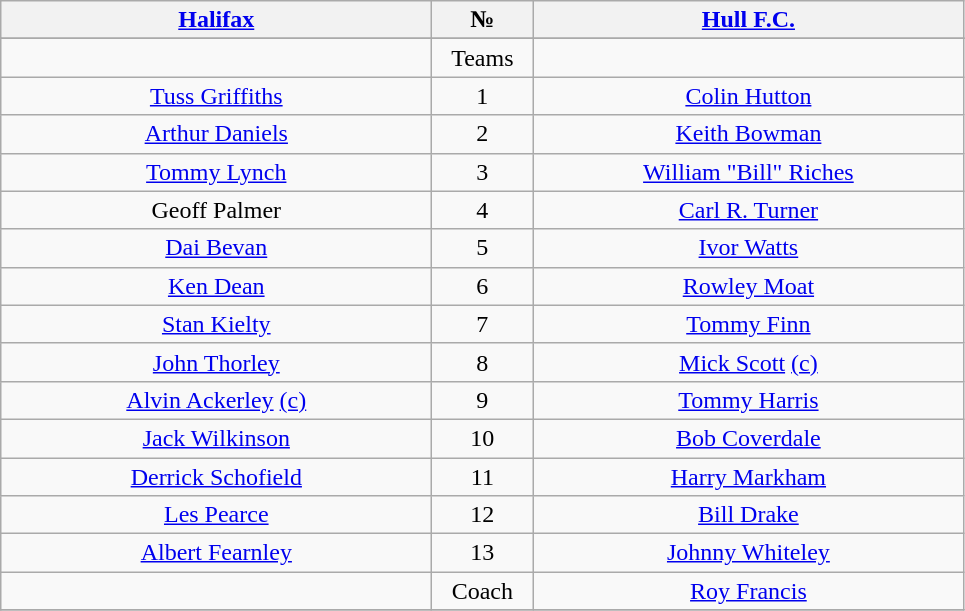<table class="wikitable" style="text-align:center;">
<tr>
<th width=280 abbr=winner><a href='#'>Halifax</a></th>
<th width=60 abbr="Number">№</th>
<th width=280 abbr=runner-up><a href='#'>Hull F.C.</a></th>
</tr>
<tr>
</tr>
<tr>
<td></td>
<td>Teams</td>
<td></td>
</tr>
<tr>
<td><a href='#'>Tuss Griffiths</a></td>
<td>1</td>
<td><a href='#'>Colin Hutton</a></td>
</tr>
<tr>
<td><a href='#'>Arthur Daniels</a></td>
<td>2</td>
<td><a href='#'>Keith Bowman</a></td>
</tr>
<tr>
<td><a href='#'>Tommy Lynch</a></td>
<td>3</td>
<td><a href='#'>William "Bill" Riches</a></td>
</tr>
<tr>
<td>Geoff Palmer</td>
<td>4</td>
<td><a href='#'>Carl R. Turner</a></td>
</tr>
<tr>
<td><a href='#'>Dai Bevan</a></td>
<td>5</td>
<td><a href='#'>Ivor Watts</a></td>
</tr>
<tr>
<td><a href='#'>Ken Dean</a></td>
<td>6</td>
<td><a href='#'>Rowley Moat</a></td>
</tr>
<tr>
<td><a href='#'>Stan Kielty</a></td>
<td>7</td>
<td><a href='#'>Tommy Finn</a></td>
</tr>
<tr>
<td><a href='#'>John Thorley</a></td>
<td>8</td>
<td><a href='#'>Mick Scott</a> <a href='#'>(c)</a></td>
</tr>
<tr>
<td><a href='#'>Alvin Ackerley</a> <a href='#'>(c)</a></td>
<td>9</td>
<td><a href='#'>Tommy Harris</a></td>
</tr>
<tr>
<td><a href='#'>Jack Wilkinson</a></td>
<td>10</td>
<td><a href='#'>Bob Coverdale</a></td>
</tr>
<tr>
<td><a href='#'>Derrick Schofield</a></td>
<td>11</td>
<td><a href='#'>Harry Markham</a></td>
</tr>
<tr>
<td><a href='#'>Les Pearce</a></td>
<td>12</td>
<td><a href='#'>Bill Drake</a></td>
</tr>
<tr>
<td><a href='#'>Albert Fearnley</a></td>
<td>13</td>
<td><a href='#'>Johnny Whiteley</a></td>
</tr>
<tr>
<td></td>
<td>Coach</td>
<td><a href='#'>Roy Francis</a></td>
</tr>
<tr>
</tr>
</table>
